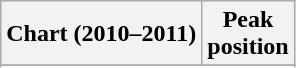<table class="wikitable sortable">
<tr>
<th align="left">Chart (2010–2011)</th>
<th style="text-align:center;">Peak<br>position</th>
</tr>
<tr>
</tr>
<tr>
</tr>
<tr>
</tr>
<tr>
</tr>
</table>
